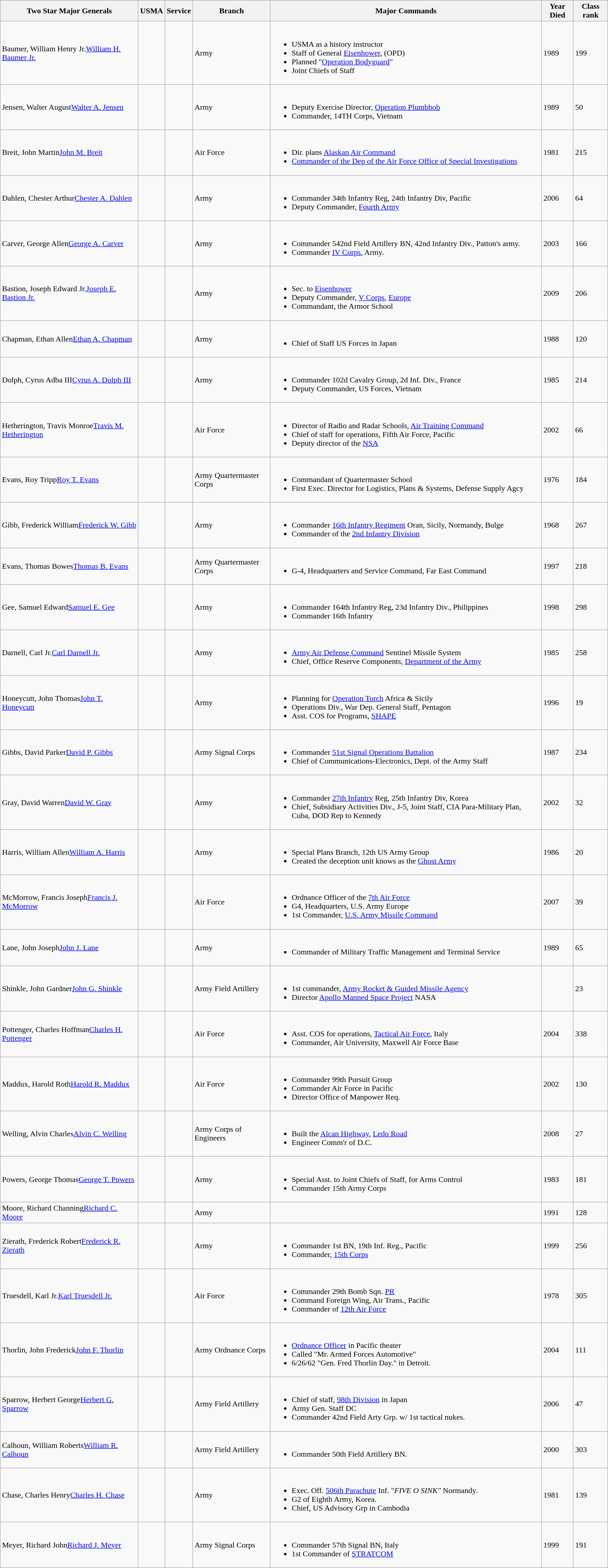<table class="wikitable sortable">
<tr>
<th>Two Star Major Generals</th>
<th>USMA</th>
<th>Service</th>
<th>Branch</th>
<th>Major Commands</th>
<th>Year Died</th>
<th>Class rank</th>
</tr>
<tr>
<td><span>Baumer, William Henry Jr.</span><a href='#'>William H. Baumer Jr.</a></td>
<td></td>
<td></td>
<td>Army</td>
<td><br><ul><li>USMA as a history instructor</li><li>Staff of General <a href='#'>Eisenhower</a>, (OPD)</li><li>Planned "<a href='#'>Operation Bodyguard</a>"</li><li>Joint Chiefs of Staff</li></ul></td>
<td>1989</td>
<td>199</td>
</tr>
<tr>
<td><span>Jensen, Walter August</span><a href='#'>Walter A. Jensen</a></td>
<td></td>
<td></td>
<td>Army</td>
<td><br><ul><li>Deputy Exercise Director, <a href='#'>Operation Plumbbob</a></li><li>Commander, 14TH Corps, Vietnam</li></ul></td>
<td>1989</td>
<td>50</td>
</tr>
<tr>
<td><span>Breit, John Martin</span><a href='#'>John M. Breit</a></td>
<td></td>
<td></td>
<td>Air Force</td>
<td><br><ul><li>Dir. plans <a href='#'>Alaskan Air Command</a></li><li><a href='#'>Commander of the Dep of the Air Force Office of Special Investigations</a></li></ul></td>
<td>1981</td>
<td>215</td>
</tr>
<tr>
<td><span>Dahlen, Chester Arthur</span><a href='#'>Chester A. Dahlen</a></td>
<td></td>
<td></td>
<td>Army</td>
<td><br><ul><li>Commander 34th Infantry Reg, 24th Infantry Div, Pacific</li><li>Deputy Commander, <a href='#'>Fourth Army</a></li></ul></td>
<td>2006</td>
<td>64</td>
</tr>
<tr>
<td><span>Carver, George Allen</span><a href='#'>George A. Carver</a></td>
<td></td>
<td></td>
<td>Army</td>
<td><br><ul><li>Commander 542nd Field Artillery BN, 42nd Infantry Div., Patton's army.</li><li>Commander <a href='#'>IV Corps</a>, Army.</li></ul></td>
<td>2003</td>
<td>166</td>
</tr>
<tr>
<td><span>Bastion, Joseph Edward Jr.</span><a href='#'>Joseph E. Bastion Jr.</a></td>
<td></td>
<td></td>
<td>Army</td>
<td><br><ul><li>Sec. to <a href='#'>Eisenhower</a></li><li>Deputy Commander, <a href='#'>V Corps</a>, <a href='#'>Europe</a></li><li>Commandant, the Armor School</li></ul></td>
<td>2009</td>
<td>206</td>
</tr>
<tr>
<td><span>Chapman, Ethan Allen</span><a href='#'>Ethan A. Chapman</a></td>
<td></td>
<td></td>
<td>Army</td>
<td><br><ul><li>Chief of Staff US Forces in Japan</li></ul></td>
<td>1988</td>
<td>120</td>
</tr>
<tr>
<td><span>Dolph, Cyrus Adba III</span><a href='#'>Cyrus A. Dolph III</a></td>
<td></td>
<td></td>
<td>Army</td>
<td><br><ul><li>Commander 102d Cavalry Group, 2d Inf. Div., France</li><li>Deputy Commander, US Forces, Vietnam</li></ul></td>
<td>1985</td>
<td>214</td>
</tr>
<tr>
<td><span>Hetherington, Travis Monroe</span><a href='#'>Travis M. Hetherington</a></td>
<td></td>
<td></td>
<td>Air Force</td>
<td><br><ul><li>Director of Radio and Radar Schools, <a href='#'>Air Training Command</a></li><li>Chief of staff for operations, Fifth Air Force, Pacific</li><li>Deputy director of the <a href='#'>NSA</a></li></ul></td>
<td>2002</td>
<td>66</td>
</tr>
<tr>
<td><span>Evans, Roy Tripp</span><a href='#'>Roy T. Evans</a></td>
<td></td>
<td></td>
<td>Army Quartermaster Corps</td>
<td><br><ul><li>Commandant of Quartermaster School</li><li>First Exec. Director for Logistics, Plans & Systems, Defense Supply Agcy</li></ul></td>
<td>1976</td>
<td>184</td>
</tr>
<tr>
<td><span>Gibb, Frederick William</span><a href='#'>Frederick W. Gibb</a></td>
<td></td>
<td></td>
<td>Army</td>
<td><br><ul><li>Commander <a href='#'>16th Infantry Regiment</a> Oran, Sicily, Normandy, Bulge</li><li>Commander of the <a href='#'>2nd Infantry Division</a></li></ul></td>
<td>1968</td>
<td>267</td>
</tr>
<tr>
<td><span>Evans, Thomas Bowes</span><a href='#'>Thomas B. Evans</a></td>
<td></td>
<td></td>
<td>Army Quartermaster Corps</td>
<td><br><ul><li>G-4, Headquarters and Service Command, Far East Command</li></ul></td>
<td>1997</td>
<td>218</td>
</tr>
<tr>
<td><span>Gee, Samuel Edward</span><a href='#'>Samuel E. Gee</a></td>
<td></td>
<td></td>
<td>Army</td>
<td><br><ul><li>Commander 164th Infantry Reg, 23d Infantry Div., Philippines</li><li>Commander 16th Infantry</li></ul></td>
<td>1998</td>
<td>298</td>
</tr>
<tr>
<td><span>Darnell, Carl Jr.</span><a href='#'>Carl Darnell Jr.</a></td>
<td></td>
<td></td>
<td>Army</td>
<td><br><ul><li><a href='#'>Army Air Defense Command</a> Sentinel Missile System</li><li>Chief, Office Reserve Components, <a href='#'>Department of the Army</a></li></ul></td>
<td>1985</td>
<td>258</td>
</tr>
<tr>
<td><span>Honeycutt, John Thomas</span><a href='#'>John T. Honeycutt</a></td>
<td></td>
<td></td>
<td>Army</td>
<td><br><ul><li>Planning for <a href='#'>Operation Torch</a> Africa & Sicily</li><li>Operations Div., War Dep. General Staff, Pentagon</li><li>Asst. COS for Programs, <a href='#'>SHAPE</a></li></ul></td>
<td>1996</td>
<td>19</td>
</tr>
<tr>
<td><span>Gibbs, David Parker</span><a href='#'>David P. Gibbs</a></td>
<td></td>
<td></td>
<td>Army Signal Corps</td>
<td><br><ul><li>Commander <a href='#'>51st Signal Operations Battalion</a></li><li>Chief of Communications-Electronics, Dept. of the Army Staff</li></ul></td>
<td>1987</td>
<td>234</td>
</tr>
<tr>
<td><span>Gray, David Warren</span><a href='#'>David W. Gray</a></td>
<td></td>
<td></td>
<td>Army</td>
<td><br><ul><li>Commander <a href='#'>27th Infantry</a> Reg, 25th Infantry Div, Korea</li><li>Chief, Subsidiary Activities Div., J-5, Joint Staff, CIA Para-Military Plan, Cuba, DOD Rep to Kennedy</li></ul></td>
<td>2002</td>
<td>32</td>
</tr>
<tr>
<td><span>Harris, William Allen</span><a href='#'>William A. Harris</a></td>
<td></td>
<td></td>
<td>Army</td>
<td><br><ul><li>Special Plans Branch, 12th US Army Group</li><li>Created the deception unit knows as the <a href='#'>Ghost Army</a></li></ul></td>
<td>1986</td>
<td>20</td>
</tr>
<tr>
<td><span>McMorrow, Francis Joseph</span><a href='#'>Francis J. McMorrow</a></td>
<td></td>
<td></td>
<td>Air Force</td>
<td><br><ul><li>Ordnance Officer of the <a href='#'>7th Air Force</a></li><li>G4, Headquarters, U.S. Army Europe</li><li>1st Commander, <a href='#'>U.S. Army Missile Command</a></li></ul></td>
<td>2007</td>
<td>39</td>
</tr>
<tr>
<td><span>Lane, John Joseph</span><a href='#'>John J. Lane</a></td>
<td></td>
<td></td>
<td>Army</td>
<td><br><ul><li>Commander of Military Traffic Management and Terminal Service</li></ul></td>
<td>1989</td>
<td>65</td>
</tr>
<tr>
<td><span>Shinkle, John Gardner</span><a href='#'>John G. Shinkle</a></td>
<td></td>
<td></td>
<td>Army Field Artillery</td>
<td><br><ul><li>1st commander, <a href='#'>Army Rocket & Guided Missile Agency</a></li><li>Director <a href='#'>Apollo Manned Space Project</a> NASA</li></ul></td>
<td></td>
<td>23</td>
</tr>
<tr>
<td><span>Pottenger, Charles Hoffman</span><a href='#'>Charles H. Pottenger</a></td>
<td></td>
<td></td>
<td>Air Force</td>
<td><br><ul><li>Asst. COS for operations, <a href='#'>Tactical Air Force</a>, Italy</li><li>Commander, Air University, Maxwell Air Force Base</li></ul></td>
<td>2004</td>
<td>338</td>
</tr>
<tr>
<td><span>Maddux, Harold Roth</span><a href='#'>Harold R. Maddux</a></td>
<td></td>
<td></td>
<td>Air Force</td>
<td><br><ul><li>Commander 99th Pursuit Group</li><li>Commander Air Force in Pacific</li><li>Director Office of Manpower Req.</li></ul></td>
<td>2002</td>
<td>130</td>
</tr>
<tr>
<td><span>Welling, Alvin Charles</span><a href='#'>Alvin C. Welling</a></td>
<td></td>
<td></td>
<td>Army Corps of Engineers</td>
<td><br><ul><li>Built the <a href='#'>Alcan Highway</a>, <a href='#'>Ledo Road</a></li><li>Engineer Comm'r of D.C.</li></ul></td>
<td>2008</td>
<td>27</td>
</tr>
<tr>
<td><span>Powers, George Thomas</span><a href='#'>George T. Powers</a></td>
<td></td>
<td></td>
<td>Army</td>
<td><br><ul><li>Special Asst. to Joint Chiefs of Staff, for Arms Control</li><li>Commander 15th Army Corps</li></ul></td>
<td>1983</td>
<td>181</td>
</tr>
<tr>
<td><span>Moore, Richard Channing</span><a href='#'>Richard C. Moore</a></td>
<td></td>
<td></td>
<td>Army</td>
<td></td>
<td>1991</td>
<td>128</td>
</tr>
<tr>
<td><span>Zierath, Frederick Robert</span><a href='#'>Frederick R. Zierath</a></td>
<td></td>
<td></td>
<td>Army</td>
<td><br><ul><li>Commander 1st BN, 19th Inf. Reg., Pacific</li><li>Commander, <a href='#'>15th Corps</a></li></ul></td>
<td>1999</td>
<td>256</td>
</tr>
<tr>
<td><span>Truesdell, Karl Jr.</span><a href='#'>Karl Truesdell Jr.</a></td>
<td></td>
<td></td>
<td>Air Force</td>
<td><br><ul><li>Commander 29th Bomb Sqn. <a href='#'>PR</a></li><li>Command Foreign Wing, Air Trans., Pacific</li><li>Commander of <a href='#'>12th Air Force</a></li></ul></td>
<td>1978</td>
<td>305</td>
</tr>
<tr>
<td><span>Thorlin, John Frederick</span><a href='#'>John F. Thorlin</a></td>
<td></td>
<td></td>
<td>Army Ordnance Corps</td>
<td><br><ul><li><a href='#'>Ordnance Officer</a> in Pacific theater</li><li>Called "Mr. Armed Forces Automotive"</li><li>6/26/62 "Gen. Fred Thorlin Day." in Detroit.</li></ul></td>
<td>2004</td>
<td>111</td>
</tr>
<tr>
<td><span>Sparrow, Herbert George</span><a href='#'>Herbert G. Sparrow</a></td>
<td></td>
<td></td>
<td>Army Field Artillery</td>
<td><br><ul><li>Chief of staff, <a href='#'>98th Division</a> in Japan</li><li>Army Gen. Staff DC</li><li>Commander 42nd Field Arty Grp. w/ 1st tactical nukes.</li></ul></td>
<td>2006</td>
<td>47</td>
</tr>
<tr>
<td><span>Calhoun, William Roberts</span><a href='#'>William R. Calhoun</a></td>
<td></td>
<td></td>
<td>Army Field Artillery</td>
<td><br><ul><li>Commander 50th Field Artillery BN.</li></ul></td>
<td>2000</td>
<td>303</td>
</tr>
<tr>
<td><span>Chase, Charles Henry</span><a href='#'>Charles H. Chase</a></td>
<td></td>
<td></td>
<td>Army</td>
<td><br><ul><li>Exec. Off. <a href='#'>506th Parachute</a> Inf. "<em>FIVE O SINK"</em> Normandy<em>.</em></li><li>G2 of Eighth Army, Korea.</li><li>Chief, US Advisory Grp in Cambodia</li></ul></td>
<td>1981</td>
<td>139</td>
</tr>
<tr>
<td><span>Meyer, Richard John</span><a href='#'>Richard J. Meyer</a></td>
<td></td>
<td></td>
<td>Army Signal Corps</td>
<td><br><ul><li>Commander 57th Signal BN, Italy</li><li>1st Commander of <a href='#'>STRATCOM</a></li></ul></td>
<td>1999</td>
<td>191</td>
</tr>
</table>
